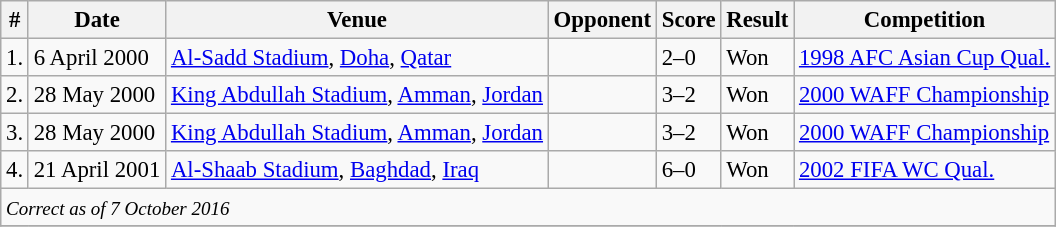<table class="wikitable" style="font-size:95%;">
<tr>
<th>#</th>
<th>Date</th>
<th>Venue</th>
<th>Opponent</th>
<th>Score</th>
<th>Result</th>
<th>Competition</th>
</tr>
<tr>
<td>1.</td>
<td>6 April 2000</td>
<td><a href='#'>Al-Sadd Stadium</a>, <a href='#'>Doha</a>, <a href='#'>Qatar</a></td>
<td></td>
<td>2–0</td>
<td>Won</td>
<td><a href='#'>1998 AFC Asian Cup Qual.</a></td>
</tr>
<tr>
<td>2.</td>
<td>28 May 2000</td>
<td><a href='#'>King Abdullah Stadium</a>, <a href='#'>Amman</a>, <a href='#'>Jordan</a></td>
<td></td>
<td>3–2</td>
<td>Won</td>
<td><a href='#'>2000 WAFF Championship</a></td>
</tr>
<tr>
<td>3.</td>
<td>28 May 2000</td>
<td><a href='#'>King Abdullah Stadium</a>, <a href='#'>Amman</a>, <a href='#'>Jordan</a></td>
<td></td>
<td>3–2</td>
<td>Won</td>
<td><a href='#'>2000 WAFF Championship</a></td>
</tr>
<tr>
<td>4.</td>
<td>21 April 2001</td>
<td><a href='#'>Al-Shaab Stadium</a>, <a href='#'>Baghdad</a>, <a href='#'>Iraq</a></td>
<td></td>
<td>6–0</td>
<td>Won</td>
<td><a href='#'>2002 FIFA WC Qual.</a></td>
</tr>
<tr>
<td colspan="15"><small><em>Correct as of 7 October 2016</em></small></td>
</tr>
<tr>
</tr>
</table>
